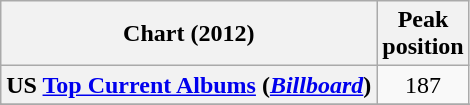<table class="wikitable plainrowheaders sortable" style="text-align:center">
<tr>
<th scope="col">Chart (2012)</th>
<th scope="col">Peak<br>position</th>
</tr>
<tr>
<th scope="row">US <a href='#'>Top Current Albums</a> (<em><a href='#'>Billboard</a></em>)</th>
<td>187</td>
</tr>
<tr>
</tr>
<tr>
</tr>
</table>
